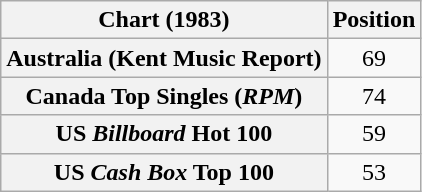<table class="wikitable sortable plainrowheaders" style="text-align:center">
<tr>
<th scope="col">Chart (1983)</th>
<th scope="col">Position</th>
</tr>
<tr>
<th scope="row">Australia (Kent Music Report)</th>
<td>69</td>
</tr>
<tr>
<th scope="row">Canada Top Singles (<em>RPM</em>)</th>
<td>74</td>
</tr>
<tr>
<th scope="row">US <em>Billboard</em> Hot 100</th>
<td>59</td>
</tr>
<tr>
<th scope="row">US <em>Cash Box</em> Top 100</th>
<td>53</td>
</tr>
</table>
